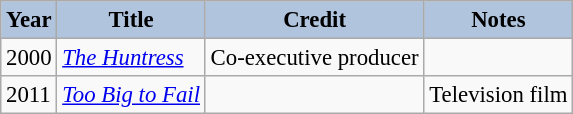<table class="wikitable" style="font-size:95%;">
<tr>
<th style="background:#B0C4DE;">Year</th>
<th style="background:#B0C4DE;">Title</th>
<th style="background:#B0C4DE;">Credit</th>
<th style="background:#B0C4DE;">Notes</th>
</tr>
<tr>
<td>2000</td>
<td><em><a href='#'>The Huntress</a></em></td>
<td>Co-executive producer</td>
<td></td>
</tr>
<tr>
<td>2011</td>
<td><em><a href='#'>Too Big to Fail</a></em></td>
<td></td>
<td>Television film</td>
</tr>
</table>
